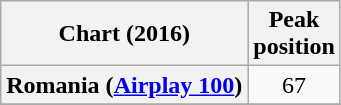<table class="wikitable plainrowheaders">
<tr>
<th scope="col">Chart (2016)</th>
<th scope="col">Peak<br>position</th>
</tr>
<tr>
<th scope="row">Romania (<a href='#'>Airplay 100</a>)</th>
<td align=center>67</td>
</tr>
<tr>
</tr>
</table>
